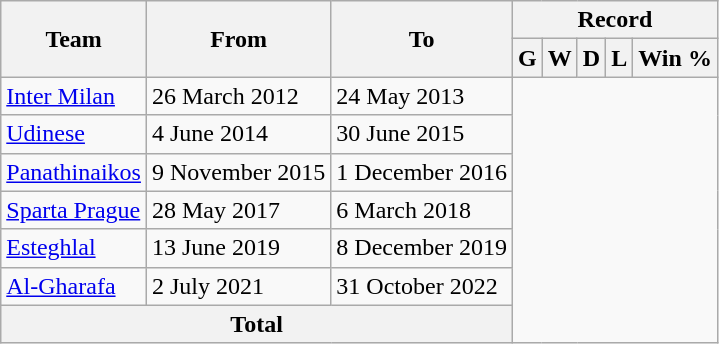<table class="wikitable" style="text-align: center">
<tr>
<th rowspan="2">Team</th>
<th rowspan="2">From</th>
<th rowspan="2">To</th>
<th colspan="5">Record</th>
</tr>
<tr>
<th>G</th>
<th>W</th>
<th>D</th>
<th>L</th>
<th>Win %</th>
</tr>
<tr>
<td align=left><a href='#'>Inter Milan</a></td>
<td align=left>26 March 2012</td>
<td align=left>24 May 2013<br></td>
</tr>
<tr>
<td align=left><a href='#'>Udinese</a></td>
<td align=left>4 June 2014</td>
<td align=left>30 June 2015<br></td>
</tr>
<tr>
<td align=left><a href='#'>Panathinaikos</a></td>
<td align=left>9 November 2015</td>
<td align=left>1 December 2016<br></td>
</tr>
<tr>
<td align=left><a href='#'>Sparta Prague</a></td>
<td align=left>28 May 2017</td>
<td align=left>6 March 2018<br></td>
</tr>
<tr>
<td align=left><a href='#'>Esteghlal</a></td>
<td align=left>13 June 2019</td>
<td align=left>8 December 2019<br></td>
</tr>
<tr>
<td align=left><a href='#'>Al-Gharafa</a></td>
<td align=left>2 July 2021</td>
<td align=left>31 October 2022<br></td>
</tr>
<tr>
<th colspan="3">Total<br></th>
</tr>
</table>
